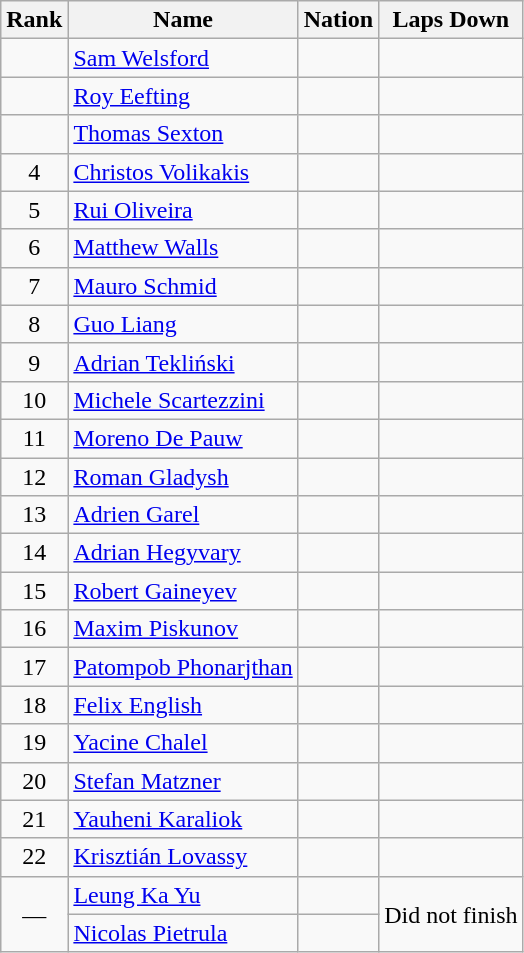<table class="wikitable sortable" style="text-align:center">
<tr>
<th>Rank</th>
<th>Name</th>
<th>Nation</th>
<th>Laps Down</th>
</tr>
<tr>
<td></td>
<td align=left><a href='#'>Sam Welsford</a></td>
<td align=left></td>
<td></td>
</tr>
<tr>
<td></td>
<td align=left><a href='#'>Roy Eefting</a></td>
<td align=left></td>
<td></td>
</tr>
<tr>
<td></td>
<td align=left><a href='#'>Thomas Sexton</a></td>
<td align=left></td>
<td></td>
</tr>
<tr>
<td>4</td>
<td align=left><a href='#'>Christos Volikakis</a></td>
<td align=left></td>
<td></td>
</tr>
<tr>
<td>5</td>
<td align=left><a href='#'>Rui Oliveira</a></td>
<td align=left></td>
<td></td>
</tr>
<tr>
<td>6</td>
<td align=left><a href='#'>Matthew Walls</a></td>
<td align=left></td>
<td></td>
</tr>
<tr>
<td>7</td>
<td align=left><a href='#'>Mauro Schmid</a></td>
<td align=left></td>
<td></td>
</tr>
<tr>
<td>8</td>
<td align=left><a href='#'>Guo Liang</a></td>
<td align=left></td>
<td></td>
</tr>
<tr>
<td>9</td>
<td align=left><a href='#'>Adrian Tekliński</a></td>
<td align=left></td>
<td></td>
</tr>
<tr>
<td>10</td>
<td align=left><a href='#'>Michele Scartezzini</a></td>
<td align=left></td>
<td></td>
</tr>
<tr>
<td>11</td>
<td align=left><a href='#'>Moreno De Pauw</a></td>
<td align=left></td>
<td></td>
</tr>
<tr>
<td>12</td>
<td align=left><a href='#'>Roman Gladysh</a></td>
<td align=left></td>
<td></td>
</tr>
<tr>
<td>13</td>
<td align=left><a href='#'>Adrien Garel</a></td>
<td align=left></td>
<td></td>
</tr>
<tr>
<td>14</td>
<td align=left><a href='#'>Adrian Hegyvary</a></td>
<td align=left></td>
<td></td>
</tr>
<tr>
<td>15</td>
<td align=left><a href='#'>Robert Gaineyev</a></td>
<td align=left></td>
<td></td>
</tr>
<tr>
<td>16</td>
<td align=left><a href='#'>Maxim Piskunov</a></td>
<td align=left></td>
<td></td>
</tr>
<tr>
<td>17</td>
<td align=left><a href='#'>Patompob Phonarjthan</a></td>
<td align=left></td>
<td></td>
</tr>
<tr>
<td>18</td>
<td align=left><a href='#'>Felix English</a></td>
<td align=left></td>
<td></td>
</tr>
<tr>
<td>19</td>
<td align=left><a href='#'>Yacine Chalel</a></td>
<td align=left></td>
<td></td>
</tr>
<tr>
<td>20</td>
<td align=left><a href='#'>Stefan Matzner</a></td>
<td align=left></td>
<td></td>
</tr>
<tr>
<td>21</td>
<td align=left><a href='#'>Yauheni Karaliok</a></td>
<td align=left></td>
<td></td>
</tr>
<tr>
<td>22</td>
<td align=left><a href='#'>Krisztián Lovassy</a></td>
<td align=left></td>
<td></td>
</tr>
<tr>
<td rowspan=2>—</td>
<td align=left><a href='#'>Leung Ka Yu</a></td>
<td align=left></td>
<td rowspan=2>Did not finish</td>
</tr>
<tr>
<td align=left><a href='#'>Nicolas Pietrula</a></td>
<td align=left></td>
</tr>
</table>
